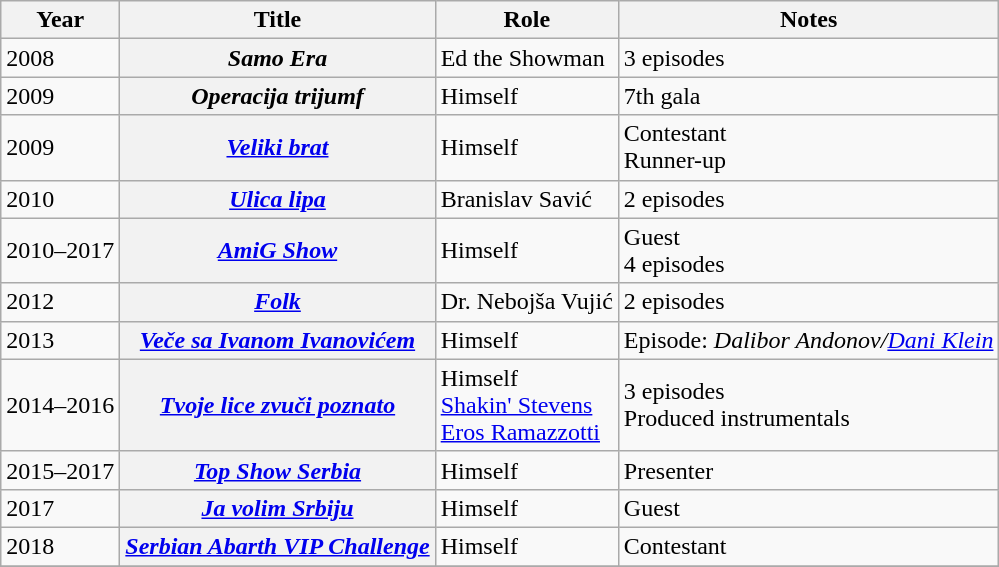<table class="wikitable plainrowheaders sortable">
<tr>
<th scope="col">Year</th>
<th scope="col">Title</th>
<th scope="col">Role</th>
<th class="unsortable">Notes</th>
</tr>
<tr>
<td>2008</td>
<th scope="row"><em>Samo Era</em></th>
<td>Ed the Showman</td>
<td>3 episodes</td>
</tr>
<tr>
<td>2009</td>
<th scope="row"><em>Operacija trijumf</em></th>
<td>Himself</td>
<td>7th gala</td>
</tr>
<tr>
<td>2009</td>
<th scope="row"><em><a href='#'>Veliki brat</a></em></th>
<td>Himself</td>
<td>Contestant<br>Runner-up</td>
</tr>
<tr>
<td>2010</td>
<th scope="row"><em><a href='#'>Ulica lipa</a></em></th>
<td>Branislav Savić</td>
<td>2 episodes</td>
</tr>
<tr>
<td>2010–2017</td>
<th scope="row"><em><a href='#'>AmiG Show</a></em></th>
<td>Himself</td>
<td>Guest<br>4 episodes</td>
</tr>
<tr>
<td>2012</td>
<th scope="row"><em><a href='#'>Folk</a></em></th>
<td>Dr. Nebojša Vujić</td>
<td>2 episodes</td>
</tr>
<tr>
<td>2013</td>
<th scope="row"><em><a href='#'>Veče sa Ivanom Ivanovićem</a></em></th>
<td>Himself</td>
<td>Episode: <em>Dalibor Andonov/<a href='#'>Dani Klein</a></em></td>
</tr>
<tr>
<td>2014–2016</td>
<th scope="row"><em><a href='#'>Tvoje lice zvuči poznato</a></em></th>
<td>Himself<br><a href='#'>Shakin' Stevens</a><br><a href='#'>Eros Ramazzotti</a></td>
<td>3 episodes<br>Produced instrumentals</td>
</tr>
<tr>
<td>2015–2017</td>
<th scope="row"><em><a href='#'>Top Show Serbia</a></em></th>
<td>Himself</td>
<td>Presenter</td>
</tr>
<tr>
<td>2017</td>
<th scope="row"><em><a href='#'>Ja volim Srbiju</a></em></th>
<td>Himself</td>
<td>Guest</td>
</tr>
<tr>
<td>2018</td>
<th scope="row"><em><a href='#'>Serbian Abarth VIP Challenge</a></em></th>
<td>Himself</td>
<td>Contestant</td>
</tr>
<tr>
</tr>
</table>
